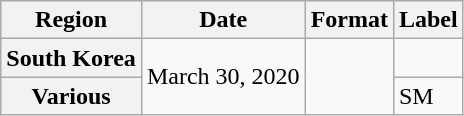<table class="wikitable plainrowheaders">
<tr>
<th scope="col">Region</th>
<th scope="col">Date</th>
<th scope="col">Format</th>
<th scope="col">Label</th>
</tr>
<tr>
<th scope="row">South Korea</th>
<td rowspan="2">March 30, 2020</td>
<td rowspan="2"></td>
<td></td>
</tr>
<tr>
<th scope="row">Various</th>
<td>SM</td>
</tr>
</table>
